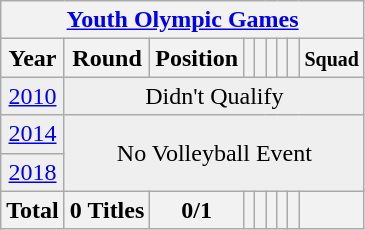<table class="wikitable" style="text-align: center;">
<tr>
<th colspan=9><a href='#'>Youth Olympic Games</a></th>
</tr>
<tr>
<th>Year</th>
<th>Round</th>
<th>Position</th>
<th></th>
<th></th>
<th></th>
<th></th>
<th></th>
<th><small>Squad</small></th>
</tr>
<tr bgcolor="efefef">
<td> <a href='#'>2010</a></td>
<td colspan=9>Didn't Qualify</td>
</tr>
<tr bgcolor="efefef">
<td> <a href='#'>2014</a></td>
<td colspan=9 rowspan=2 align=center>No Volleyball Event</td>
</tr>
<tr bgcolor="efefef">
<td> <a href='#'>2018</a></td>
</tr>
<tr>
<th>Total</th>
<th>0 Titles</th>
<th>0/1</th>
<th></th>
<th></th>
<th></th>
<th></th>
<th></th>
<th></th>
</tr>
</table>
